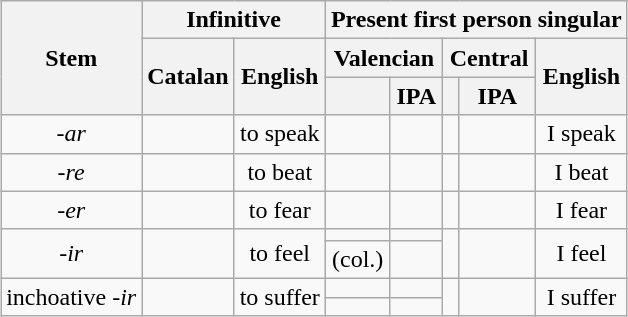<table class="wikitable" style="margin: 1em auto 1em auto; text-align: center;">
<tr>
<th scope="col" rowspan="3">Stem</th>
<th scope="col" colspan="2">Infinitive</th>
<th scope="col" colspan="5">Present first person singular</th>
</tr>
<tr>
<th scope="col" rowspan=2>Catalan</th>
<th scope="col" rowspan=2>English</th>
<th scope="col" colspan="2">Valencian</th>
<th scope="col" colspan="2">Central</th>
<th scope="col" rowspan="2">English</th>
</tr>
<tr>
<th></th>
<th scope="col">IPA</th>
<th></th>
<th scope="col">IPA</th>
</tr>
<tr>
<td scope="row">-<em>ar</em></td>
<td></td>
<td>to speak</td>
<td></td>
<td></td>
<td></td>
<td></td>
<td>I speak</td>
</tr>
<tr>
<td scope="row">-<em>re</em></td>
<td></td>
<td>to beat</td>
<td></td>
<td></td>
<td></td>
<td></td>
<td>I beat</td>
</tr>
<tr>
<td scope="row">-<em>er</em></td>
<td></td>
<td>to fear</td>
<td></td>
<td></td>
<td></td>
<td></td>
<td>I fear</td>
</tr>
<tr>
<td scope="row" rowspan="2">-<em>ir</em></td>
<td rowspan="2"></td>
<td rowspan="2">to feel</td>
<td></td>
<td></td>
<td rowspan="2"></td>
<td rowspan="2"></td>
<td rowspan="2">I feel</td>
</tr>
<tr>
<td> (col.)</td>
<td></td>
</tr>
<tr>
<td scope="row" rowspan="2">inchoative -<em>ir</em></td>
<td rowspan="2"></td>
<td scope="col"rowspan="2">to suffer</td>
<td></td>
<td></td>
<td rowspan="2"></td>
<td rowspan="2"></td>
<td rowspan="2">I suffer</td>
</tr>
<tr>
<td></td>
<td></td>
</tr>
</table>
